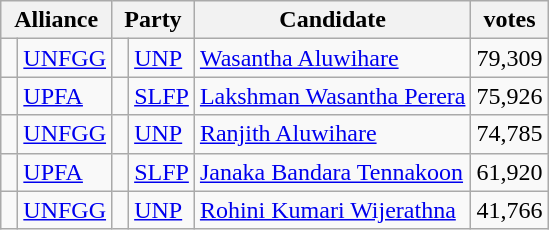<table class="wikitable sortable mw-collapsible">
<tr>
<th colspan="2">Alliance</th>
<th colspan="2">Party</th>
<th>Candidate</th>
<th>votes</th>
</tr>
<tr>
<td bgcolor=> </td>
<td align=left><a href='#'>UNFGG</a></td>
<td bgcolor=> </td>
<td align=left><a href='#'>UNP</a></td>
<td><a href='#'>Wasantha Aluwihare</a></td>
<td>79,309</td>
</tr>
<tr>
<td bgcolor=> </td>
<td align=left><a href='#'>UPFA</a></td>
<td bgcolor=> </td>
<td align=left><a href='#'>SLFP</a></td>
<td><a href='#'>Lakshman Wasantha Perera</a></td>
<td>75,926</td>
</tr>
<tr>
<td bgcolor=> </td>
<td align=left><a href='#'>UNFGG</a></td>
<td bgcolor=> </td>
<td align=left><a href='#'>UNP</a></td>
<td><a href='#'>Ranjith Aluwihare</a></td>
<td>74,785</td>
</tr>
<tr>
<td bgcolor=> </td>
<td align=left><a href='#'>UPFA</a></td>
<td bgcolor=> </td>
<td align=left><a href='#'>SLFP</a></td>
<td><a href='#'>Janaka Bandara Tennakoon</a></td>
<td>61,920</td>
</tr>
<tr>
<td bgcolor=> </td>
<td align=left><a href='#'>UNFGG</a></td>
<td bgcolor=> </td>
<td align=left><a href='#'>UNP</a></td>
<td><a href='#'>Rohini Kumari Wijerathna</a></td>
<td>41,766</td>
</tr>
</table>
